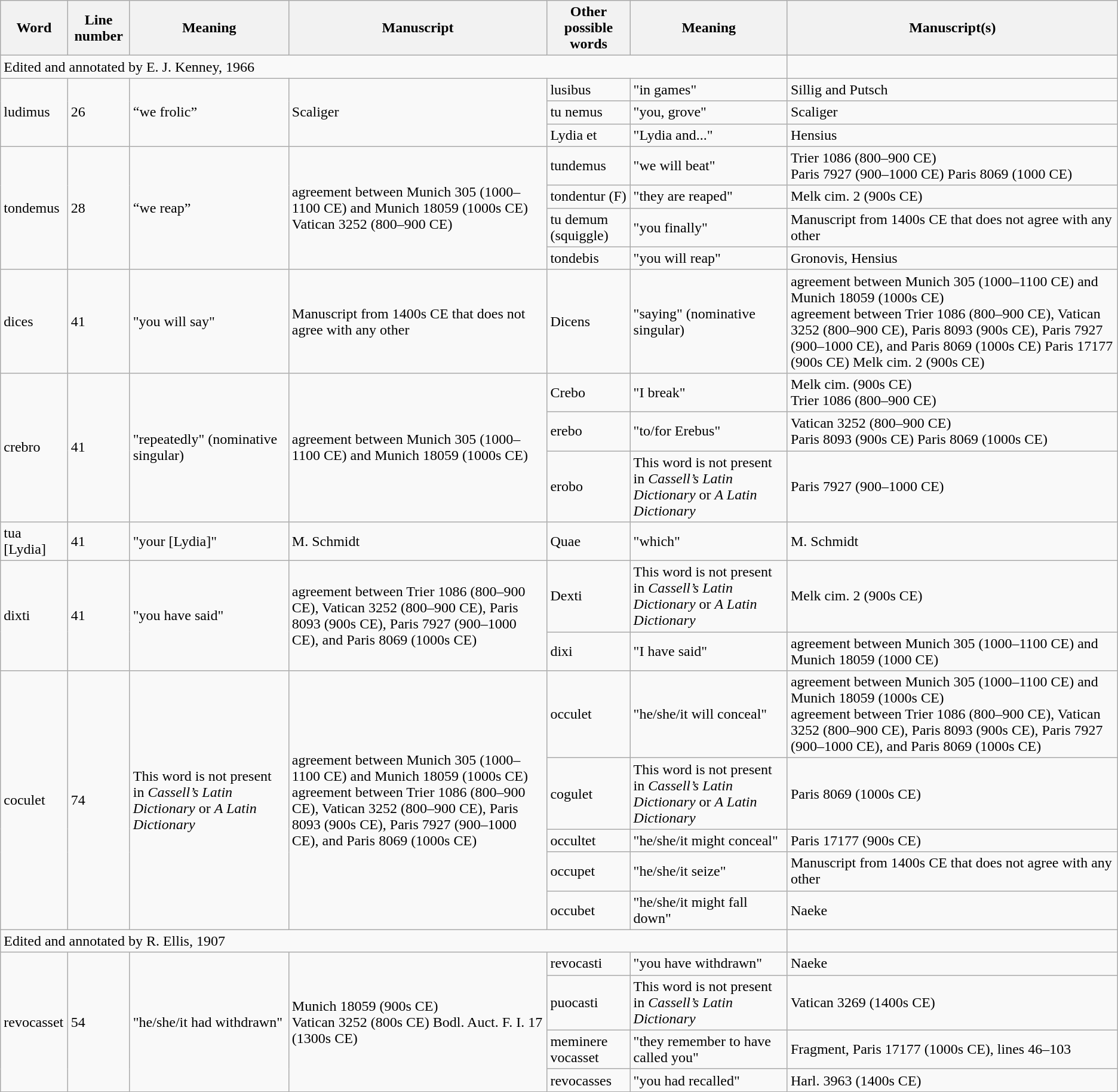<table class="wikitable">
<tr>
<th>Word</th>
<th>Line number</th>
<th>Meaning</th>
<th>Manuscript</th>
<th>Other possible words</th>
<th>Meaning</th>
<th>Manuscript(s)</th>
</tr>
<tr>
<td colspan="6">Edited and annotated by E. J. Kenney, 1966</td>
<td></td>
</tr>
<tr>
<td rowspan="3">ludimus</td>
<td rowspan="3">26</td>
<td rowspan="3">“we frolic”</td>
<td rowspan="3">Scaliger</td>
<td>lusibus</td>
<td>"in games"</td>
<td>Sillig and Putsch</td>
</tr>
<tr>
<td>tu nemus</td>
<td>"you, grove"</td>
<td>Scaliger</td>
</tr>
<tr>
<td>Lydia et</td>
<td>"Lydia and..."</td>
<td>Hensius</td>
</tr>
<tr>
<td rowspan="4">tondemus</td>
<td rowspan="4">28</td>
<td rowspan="4">“we reap”</td>
<td rowspan="4">agreement between Munich 305 (1000–1100 CE) and Munich 18059 (1000s CE)<br>Vatican 3252 (800–900 CE)</td>
<td>tundemus</td>
<td>"we will beat"</td>
<td>Trier 1086 (800–900 CE)<br>Paris 7927 (900–1000 CE)
Paris 8069 (1000 CE)</td>
</tr>
<tr>
<td>tondentur (F)</td>
<td>"they are reaped"</td>
<td>Melk cim. 2 (900s CE)</td>
</tr>
<tr>
<td>tu demum (squiggle)</td>
<td>"you finally"</td>
<td>Manuscript from 1400s CE that does not agree with any other</td>
</tr>
<tr>
<td>tondebis</td>
<td>"you will reap"</td>
<td>Gronovis, Hensius</td>
</tr>
<tr>
<td>dices</td>
<td>41</td>
<td>"you will say"</td>
<td>Manuscript from 1400s CE that does not agree with any other</td>
<td>Dicens</td>
<td>"saying" (nominative singular)</td>
<td>agreement between Munich 305 (1000–1100 CE) and Munich 18059 (1000s CE)<br>agreement between Trier 1086 (800–900 CE), Vatican 3252 (800–900 CE), Paris 8093 (900s CE), Paris 7927 (900–1000 CE), and Paris 8069 (1000s CE)
Paris 17177 (900s CE)
Melk cim. 2 (900s CE)</td>
</tr>
<tr>
<td rowspan="3">crebro</td>
<td rowspan="3">41</td>
<td rowspan="3">"repeatedly" (nominative singular)</td>
<td rowspan="3">agreement between Munich 305 (1000–1100 CE) and Munich 18059 (1000s CE)</td>
<td>Crebo</td>
<td>"I break"</td>
<td>Melk cim. (900s CE)<br>Trier 1086 (800–900 CE)</td>
</tr>
<tr>
<td>erebo</td>
<td>"to/for Erebus"</td>
<td>Vatican 3252 (800–900 CE)<br>Paris 8093 (900s CE)
Paris 8069 (1000s CE)</td>
</tr>
<tr>
<td>erobo</td>
<td>This word is not present in <em>Cassell’s Latin Dictionary</em> or <em>A Latin Dictionary</em></td>
<td>Paris 7927 (900–1000 CE)</td>
</tr>
<tr>
<td>tua [Lydia]</td>
<td>41</td>
<td>"your [Lydia]"</td>
<td>M. Schmidt</td>
<td>Quae</td>
<td>"which"</td>
<td>M. Schmidt</td>
</tr>
<tr>
<td rowspan="2">dixti</td>
<td rowspan="2">41</td>
<td rowspan="2">"you have said"</td>
<td rowspan="2">agreement between Trier 1086 (800–900 CE), Vatican 3252 (800–900 CE), Paris 8093 (900s CE), Paris 7927 (900–1000 CE), and Paris 8069 (1000s CE)</td>
<td>Dexti</td>
<td>This word is not present in <em>Cassell’s Latin Dictionary</em> or <em>A Latin Dictionary</em></td>
<td>Melk cim. 2 (900s CE)</td>
</tr>
<tr>
<td>dixi</td>
<td>"I have said"</td>
<td>agreement between Munich 305 (1000–1100 CE) and Munich 18059 (1000 CE)</td>
</tr>
<tr>
<td rowspan="5">coculet</td>
<td rowspan="5">74</td>
<td rowspan="5">This word is not present in <em>Cassell’s Latin Dictionary</em> or <em>A Latin Dictionary</em></td>
<td rowspan="5">agreement between Munich 305 (1000–1100 CE) and Munich 18059 (1000s CE)<br>agreement between Trier 1086 (800–900 CE), Vatican 3252 (800–900 CE), Paris 8093 (900s CE), Paris 7927 (900–1000 CE), and Paris 8069 (1000s CE)</td>
<td>occulet</td>
<td>"he/she/it will conceal"</td>
<td>agreement between Munich 305 (1000–1100 CE) and Munich 18059 (1000s CE)<br>agreement between Trier 1086 (800–900 CE), Vatican 3252 (800–900 CE), Paris 8093 (900s CE), Paris 7927 (900–1000 CE), and Paris 8069 (1000s CE)</td>
</tr>
<tr>
<td>cogulet</td>
<td>This word is not present in <em>Cassell’s Latin Dictionary</em> or <em>A Latin Dictionary</em></td>
<td>Paris 8069 (1000s CE)</td>
</tr>
<tr>
<td>occultet</td>
<td>"he/she/it might conceal"</td>
<td>Paris 17177 (900s CE)</td>
</tr>
<tr>
<td>occupet</td>
<td>"he/she/it seize"</td>
<td>Manuscript from 1400s CE that does not agree with any other</td>
</tr>
<tr>
<td>occubet</td>
<td>"he/she/it might fall down"</td>
<td>Naeke</td>
</tr>
<tr>
<td colspan="6">Edited and annotated by R. Ellis, 1907</td>
<td></td>
</tr>
<tr>
<td rowspan="4">revocasset</td>
<td rowspan="4">54</td>
<td rowspan="4">"he/she/it had withdrawn"</td>
<td rowspan="4">Munich 18059 (900s CE)<br>Vatican 3252 (800s CE)
Bodl. Auct. F. I. 17 (1300s CE)</td>
<td>revocasti</td>
<td>"you have withdrawn"</td>
<td>Naeke</td>
</tr>
<tr>
<td>puocasti</td>
<td>This word is not present in <em>Cassell’s Latin Dictionary</em></td>
<td>Vatican 3269 (1400s CE)</td>
</tr>
<tr>
<td>meminere vocasset</td>
<td>"they remember to have called you"</td>
<td>Fragment, Paris 17177 (1000s CE), lines 46–103</td>
</tr>
<tr>
<td>revocasses</td>
<td>"you had recalled"</td>
<td>Harl. 3963 (1400s CE)</td>
</tr>
</table>
